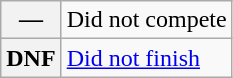<table class="wikitable">
<tr>
<th scope="row">—</th>
<td>Did not compete</td>
</tr>
<tr>
<th scope="row">DNF</th>
<td><a href='#'>Did not finish</a></td>
</tr>
</table>
